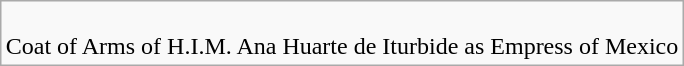<table class="wikitable" style="margin:1em auto; text-align:center;">
<tr>
<td><br>Coat of Arms of H.I.M. Ana Huarte de Iturbide as Empress of Mexico</td>
</tr>
</table>
